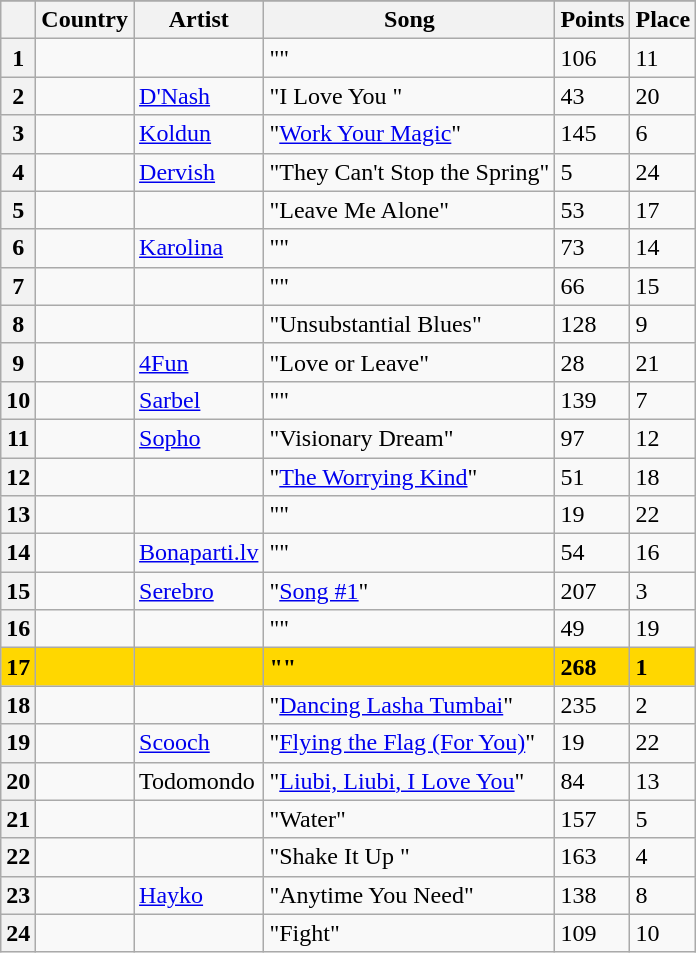<table class="sortable wikitable plainrowheaders">
<tr>
</tr>
<tr>
<th scope="col"></th>
<th scope="col">Country</th>
<th scope="col">Artist</th>
<th scope="col">Song</th>
<th scope="col">Points</th>
<th scope="col">Place</th>
</tr>
<tr>
<th scope="row" style="text-align:center;">1</th>
<td></td>
<td></td>
<td>""</td>
<td>106</td>
<td>11</td>
</tr>
<tr>
<th scope="row" style="text-align:center;">2</th>
<td></td>
<td><a href='#'>D'Nash</a></td>
<td>"I Love You "</td>
<td>43</td>
<td>20</td>
</tr>
<tr>
<th scope="row" style="text-align:center;">3</th>
<td></td>
<td><a href='#'>Koldun</a></td>
<td>"<a href='#'>Work Your Magic</a>"</td>
<td>145</td>
<td>6</td>
</tr>
<tr>
<th scope="row" style="text-align:center;">4</th>
<td></td>
<td><a href='#'>Dervish</a></td>
<td>"They Can't Stop the Spring"</td>
<td>5</td>
<td>24</td>
</tr>
<tr>
<th scope="row" style="text-align:center;">5</th>
<td></td>
<td></td>
<td>"Leave Me Alone"</td>
<td>53</td>
<td>17</td>
</tr>
<tr>
<th scope="row" style="text-align:center;">6</th>
<td></td>
<td><a href='#'>Karolina</a></td>
<td>""</td>
<td>73</td>
<td>14</td>
</tr>
<tr>
<th scope="row" style="text-align:center;">7</th>
<td></td>
<td></td>
<td>""</td>
<td>66</td>
<td>15</td>
</tr>
<tr>
<th scope="row" style="text-align:center;">8</th>
<td></td>
<td></td>
<td>"Unsubstantial Blues"</td>
<td>128</td>
<td>9</td>
</tr>
<tr>
<th scope="row" style="text-align:center;">9</th>
<td></td>
<td><a href='#'>4Fun</a></td>
<td>"Love or Leave"</td>
<td>28</td>
<td>21</td>
</tr>
<tr>
<th scope="row" style="text-align:center;">10</th>
<td></td>
<td><a href='#'>Sarbel</a></td>
<td>""</td>
<td>139</td>
<td>7</td>
</tr>
<tr>
<th scope="row" style="text-align:center;">11</th>
<td></td>
<td><a href='#'>Sopho</a></td>
<td>"Visionary Dream"</td>
<td>97</td>
<td>12</td>
</tr>
<tr>
<th scope="row" style="text-align:center;">12</th>
<td></td>
<td></td>
<td>"<a href='#'>The Worrying Kind</a>"</td>
<td>51</td>
<td>18</td>
</tr>
<tr>
<th scope="row" style="text-align:center;">13</th>
<td></td>
<td></td>
<td>""</td>
<td>19</td>
<td>22</td>
</tr>
<tr>
<th scope="row" style="text-align:center;">14</th>
<td></td>
<td><a href='#'>Bonaparti.lv</a></td>
<td>""</td>
<td>54</td>
<td>16</td>
</tr>
<tr>
<th scope="row" style="text-align:center;">15</th>
<td></td>
<td><a href='#'>Serebro</a></td>
<td>"<a href='#'>Song #1</a>"</td>
<td>207</td>
<td>3</td>
</tr>
<tr>
<th scope="row" style="text-align:center;">16</th>
<td></td>
<td></td>
<td>""</td>
<td>49</td>
<td>19</td>
</tr>
<tr style="font-weight:bold; background:gold;">
<th scope="row" style="text-align:center; font-weight:bold; background:gold;">17</th>
<td></td>
<td></td>
<td>""</td>
<td>268</td>
<td>1</td>
</tr>
<tr>
<th scope="row" style="text-align:center;">18</th>
<td></td>
<td></td>
<td>"<a href='#'>Dancing Lasha Tumbai</a>"</td>
<td>235</td>
<td>2</td>
</tr>
<tr>
<th scope="row" style="text-align:center;">19</th>
<td></td>
<td><a href='#'>Scooch</a></td>
<td>"<a href='#'>Flying the Flag (For You)</a>"</td>
<td>19</td>
<td>22</td>
</tr>
<tr>
<th scope="row" style="text-align:center;">20</th>
<td></td>
<td>Todomondo</td>
<td>"<a href='#'><span>Liubi, Liubi</span>, I Love You</a>"</td>
<td>84</td>
<td>13</td>
</tr>
<tr>
<th scope="row" style="text-align:center;">21</th>
<td></td>
<td></td>
<td>"Water"</td>
<td>157</td>
<td>5</td>
</tr>
<tr>
<th scope="row" style="text-align:center;">22</th>
<td></td>
<td></td>
<td>"Shake It Up "</td>
<td>163</td>
<td>4</td>
</tr>
<tr>
<th scope="row" style="text-align:center;">23</th>
<td></td>
<td><a href='#'>Hayko</a></td>
<td>"Anytime You Need"</td>
<td>138</td>
<td>8</td>
</tr>
<tr>
<th scope="row" style="text-align:center;">24</th>
<td></td>
<td></td>
<td>"Fight"</td>
<td>109</td>
<td>10</td>
</tr>
</table>
